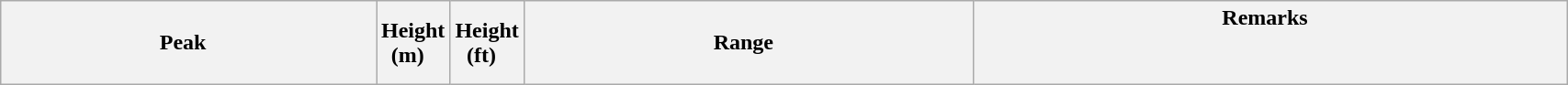<table class="wikitable sortable" style="width:90%">
<tr>
<th style="width:*;"><strong>Peak</strong>  </th>
<th style="width:15px;"><strong>Height</strong> (m)  </th>
<th style="width:15px;"><strong>Height</strong> (ft)  </th>
<th style="width:*;"><strong>Range</strong>  </th>
<th style="width:*;"><strong>Remarks</strong>  <br>
<br>

<br>
</th>
</tr>
</table>
